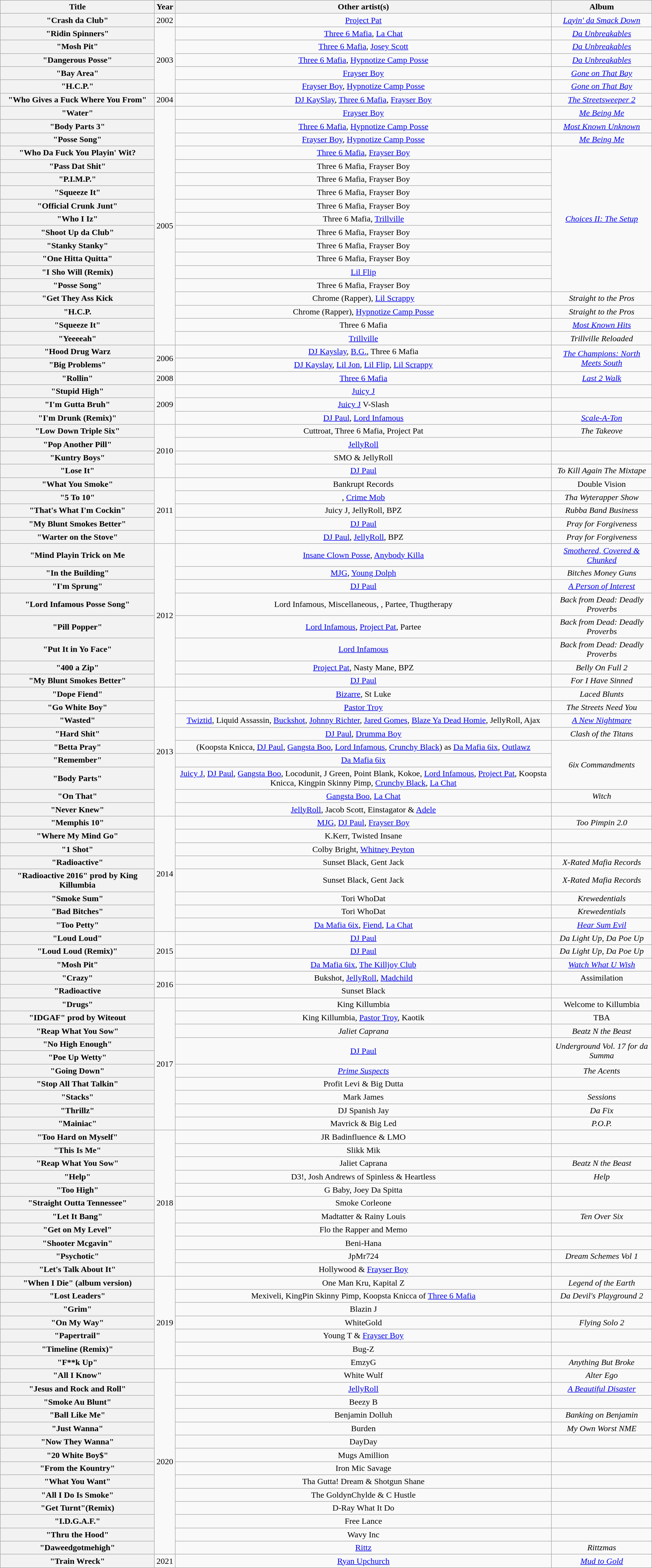<table class="wikitable plainrowheaders" style="text-align:center;">
<tr>
<th scope="col" style="width:18em;">Title</th>
<th scope="col">Year</th>
<th scope="col">Other artist(s)</th>
<th scope="col">Album</th>
</tr>
<tr>
<th scope="row">"Crash da Club"</th>
<td>2002</td>
<td><a href='#'>Project Pat</a></td>
<td><em><a href='#'>Layin' da Smack Down</a></em></td>
</tr>
<tr>
<th scope="row">"Ridin Spinners"</th>
<td rowspan="5" align=center>2003</td>
<td><a href='#'>Three 6 Mafia</a>, <a href='#'>La Chat</a></td>
<td><em><a href='#'>Da Unbreakables</a></em></td>
</tr>
<tr>
<th scope="row">"Mosh Pit"</th>
<td><a href='#'>Three 6 Mafia</a>, <a href='#'>Josey Scott</a></td>
<td><em><a href='#'>Da Unbreakables</a></em></td>
</tr>
<tr>
<th scope="row">"Dangerous Posse"</th>
<td><a href='#'>Three 6 Mafia</a>, <a href='#'>Hypnotize Camp Posse</a></td>
<td><em><a href='#'>Da Unbreakables</a></em></td>
</tr>
<tr>
<th scope="row">"Bay Area"</th>
<td><a href='#'>Frayser Boy</a></td>
<td><em><a href='#'>Gone on That Bay</a></em></td>
</tr>
<tr>
<th scope="row">"H.C.P."</th>
<td><a href='#'>Frayser Boy</a>, <a href='#'>Hypnotize Camp Posse</a></td>
<td><em><a href='#'>Gone on That Bay</a></em></td>
</tr>
<tr>
<th scope="row">"Who Gives a Fuck Where You From"</th>
<td>2004</td>
<td><a href='#'>DJ KaySlay</a>, <a href='#'>Three 6 Mafia</a>, <a href='#'>Frayser Boy</a></td>
<td><em><a href='#'>The Streetsweeper 2</a></em></td>
</tr>
<tr>
<th scope="row">"Water"</th>
<td rowspan="18" align=center>2005</td>
<td><a href='#'>Frayser Boy</a></td>
<td><em><a href='#'>Me Being Me</a></em></td>
</tr>
<tr>
<th scope="row">"Body Parts 3"</th>
<td><a href='#'>Three 6 Mafia</a>, <a href='#'>Hypnotize Camp Posse</a></td>
<td><em><a href='#'>Most Known Unknown</a></em></td>
</tr>
<tr>
<th scope="row">"Posse Song"</th>
<td><a href='#'>Frayser Boy</a>, <a href='#'>Hypnotize Camp Posse</a></td>
<td><em><a href='#'>Me Being Me</a></em></td>
</tr>
<tr>
<th scope="row">"Who Da Fuck You Playin' Wit?</th>
<td><a href='#'>Three 6 Mafia</a>, <a href='#'>Frayser Boy</a></td>
<td rowspan="11" align=center><em><a href='#'>Choices II: The Setup</a></em></td>
</tr>
<tr>
<th scope="row">"Pass Dat Shit"</th>
<td>Three 6 Mafia, Frayser Boy</td>
</tr>
<tr>
<th scope="row">"P.I.M.P."</th>
<td>Three 6 Mafia, Frayser Boy</td>
</tr>
<tr>
<th scope="row">"Squeeze It"</th>
<td>Three 6 Mafia, Frayser Boy</td>
</tr>
<tr>
<th scope="row">"Official Crunk Junt"</th>
<td>Three 6 Mafia, Frayser Boy</td>
</tr>
<tr>
<th scope="row">"Who I Iz"</th>
<td>Three 6 Mafia, <a href='#'>Trillville</a></td>
</tr>
<tr>
<th scope="row">"Shoot Up da Club"</th>
<td>Three 6 Mafia, Frayser Boy</td>
</tr>
<tr>
<th scope="row">"Stanky Stanky"</th>
<td>Three 6 Mafia, Frayser Boy</td>
</tr>
<tr>
<th scope="row">"One Hitta Quitta"</th>
<td>Three 6 Mafia, Frayser Boy</td>
</tr>
<tr>
<th scope="row">"I Sho Will (Remix)</th>
<td><a href='#'>Lil Flip</a></td>
</tr>
<tr>
<th scope="row">"Posse Song"</th>
<td>Three 6 Mafia, Frayser Boy</td>
</tr>
<tr>
<th scope="row">"Get They Ass Kick</th>
<td>Chrome (Rapper), <a href='#'>Lil Scrappy</a></td>
<td><em>Straight to the Pros</em></td>
</tr>
<tr>
<th scope="row">"H.C.P.</th>
<td>Chrome (Rapper), <a href='#'>Hypnotize Camp Posse</a></td>
<td><em>Straight to the Pros</em></td>
</tr>
<tr>
<th scope="row">"Squeeze It"</th>
<td>Three 6 Mafia</td>
<td><em><a href='#'>Most Known Hits</a></em></td>
</tr>
<tr>
<th scope="row">"Yeeeeah"</th>
<td><a href='#'>Trillville</a></td>
<td><em>Trillville Reloaded</em></td>
</tr>
<tr>
<th scope="row">"Hood Drug Warz</th>
<td rowspan="2" align=center>2006</td>
<td><a href='#'>DJ Kayslay</a>, <a href='#'>B.G.</a>, Three 6 Mafia</td>
<td rowspan="2" align=center><em><a href='#'>The Champions: North Meets South</a></em></td>
</tr>
<tr>
<th scope="row">"Big Problems"</th>
<td><a href='#'>DJ Kayslay</a>, <a href='#'>Lil Jon</a>, <a href='#'>Lil Flip</a>, <a href='#'>Lil Scrappy</a></td>
</tr>
<tr>
<th scope="row">"Rollin"</th>
<td>2008</td>
<td><a href='#'>Three 6 Mafia</a></td>
<td><em><a href='#'>Last 2 Walk</a></em></td>
</tr>
<tr>
<th scope="row">"Stupid High"</th>
<td rowspan="3" align=center>2009</td>
<td><a href='#'>Juicy J</a></td>
<td></td>
</tr>
<tr>
<th scope="row">"I'm Gutta Bruh"</th>
<td><a href='#'>Juicy J</a> V-Slash</td>
<td></td>
</tr>
<tr>
<th scope="row">"I'm Drunk (Remix)"</th>
<td><a href='#'>DJ Paul</a>, <a href='#'>Lord Infamous</a></td>
<td><em><a href='#'>Scale-A-Ton</a></em></td>
</tr>
<tr>
<th scope="row">"Low Down Triple Six"</th>
<td rowspan="4" align=center>2010</td>
<td>Cuttroat, Three 6 Mafia, Project Pat</td>
<td><em>The Takeove</em></td>
</tr>
<tr>
<th scope="row">"Pop Another Pill"</th>
<td><a href='#'>JellyRoll</a></td>
<td></td>
</tr>
<tr>
<th scope="row">"Kuntry Boys"</th>
<td>SMO & JellyRoll</td>
<td></td>
</tr>
<tr>
<th scope="row">"Lose It"</th>
<td><a href='#'>DJ Paul</a></td>
<td><em>To Kill Again The Mixtape</em></td>
</tr>
<tr>
<th scope="row">"What You Smoke"</th>
<td rowspan="5" align=center>2011</td>
<td>Bankrupt Records</td>
<td>Double Vision</td>
</tr>
<tr>
<th scope="row">"5 To 10"</th>
<td>, <a href='#'>Crime Mob</a></td>
<td><em>Tha Wyterapper Show</em></td>
</tr>
<tr>
<th scope="row">"That's What I'm Cockin"</th>
<td>Juicy J, JellyRoll, BPZ</td>
<td><em>Rubba Band Business</em></td>
</tr>
<tr>
<th scope="row">"My Blunt Smokes Better"</th>
<td><a href='#'>DJ Paul</a></td>
<td><em>Pray for Forgiveness</em></td>
</tr>
<tr>
<th scope="row">"Warter on the Stove"</th>
<td><a href='#'>DJ Paul</a>, <a href='#'>JellyRoll</a>, BPZ</td>
<td><em>Pray for Forgiveness</em></td>
</tr>
<tr>
<th scope="row">"Mind Playin Trick on Me</th>
<td rowspan="8" align=center>2012</td>
<td><a href='#'>Insane Clown Posse</a>, <a href='#'>Anybody Killa</a></td>
<td><em><a href='#'>Smothered, Covered & Chunked</a></em></td>
</tr>
<tr>
<th scope="row">"In the Building"</th>
<td><a href='#'>MJG</a>, <a href='#'>Young Dolph</a></td>
<td><em>Bitches Money Guns</em></td>
</tr>
<tr>
<th scope="row">"I'm Sprung"</th>
<td><a href='#'>DJ Paul</a></td>
<td><em><a href='#'>A Person of Interest</a></em></td>
</tr>
<tr>
<th scope="row">"Lord Infamous Posse Song"</th>
<td>Lord Infamous, Miscellaneous, , Partee, Thugtherapy</td>
<td><em>Back from Dead: Deadly Proverbs</em></td>
</tr>
<tr>
<th scope="row">"Pill Popper"</th>
<td><a href='#'>Lord Infamous</a>, <a href='#'>Project Pat</a>, Partee</td>
<td><em>Back from Dead: Deadly Proverbs</em></td>
</tr>
<tr>
<th scope="row">"Put It in Yo Face"</th>
<td><a href='#'>Lord Infamous</a></td>
<td><em>Back from Dead: Deadly Proverbs</em></td>
</tr>
<tr>
<th scope="row">"400 a Zip"</th>
<td><a href='#'>Project Pat</a>, Nasty Mane, BPZ</td>
<td><em>Belly On Full 2</em></td>
</tr>
<tr>
<th scope="row">"My Blunt Smokes Better"</th>
<td><a href='#'>DJ Paul</a></td>
<td><em>For I Have Sinned</em></td>
</tr>
<tr>
<th scope="row">"Dope Fiend"</th>
<td rowspan="9" align=center>2013</td>
<td><a href='#'>Bizarre</a>, St Luke</td>
<td><em>Laced Blunts</em></td>
</tr>
<tr>
<th scope="row">"Go White Boy"</th>
<td><a href='#'>Pastor Troy</a></td>
<td><em>The Streets Need You</em></td>
</tr>
<tr>
<th scope="row">"Wasted"</th>
<td><a href='#'>Twiztid</a>, Liquid Assassin, <a href='#'>Buckshot</a>, <a href='#'>Johnny Richter</a>, <a href='#'>Jared Gomes</a>, <a href='#'>Blaze Ya Dead Homie</a>, JellyRoll, Ajax</td>
<td><em><a href='#'>A New Nightmare</a></em></td>
</tr>
<tr>
<th scope="row">"Hard Shit"</th>
<td><a href='#'>DJ Paul</a>, <a href='#'>Drumma Boy</a></td>
<td><em>Clash of the Titans</em></td>
</tr>
<tr>
<th scope="row">"Betta Pray"</th>
<td>(Koopsta Knicca, <a href='#'>DJ Paul</a>, <a href='#'>Gangsta Boo</a>, <a href='#'>Lord Infamous</a>, <a href='#'>Crunchy Black</a>) as <a href='#'>Da Mafia 6ix</a>, <a href='#'>Outlawz</a></td>
<td rowspan="3" align=center><em>6ix Commandments</em></td>
</tr>
<tr>
<th scope="row">"Remember"</th>
<td><a href='#'>Da Mafia 6ix</a></td>
</tr>
<tr>
<th scope="row">"Body Parts"</th>
<td><a href='#'>Juicy J</a>, <a href='#'>DJ Paul</a>, <a href='#'>Gangsta Boo</a>, Locodunit, J Green, Point Blank, Kokoe, <a href='#'>Lord Infamous</a>, <a href='#'>Project Pat</a>, Koopsta Knicca, Kingpin Skinny Pimp, <a href='#'>Crunchy Black</a>, <a href='#'>La Chat</a></td>
</tr>
<tr>
<th scope="row">"On That"</th>
<td><a href='#'>Gangsta Boo</a>, <a href='#'>La Chat</a></td>
<td><em>Witch</em></td>
</tr>
<tr>
<th scope="row">"Never Knew"</th>
<td><a href='#'>JellyRoll</a>, Jacob Scott, Einstagator & <a href='#'>Adele</a></td>
<td></td>
</tr>
<tr>
<th scope="row">"Memphis 10"</th>
<td rowspan="8" align=center>2014</td>
<td><a href='#'>MJG</a>, <a href='#'>DJ Paul</a>, <a href='#'>Frayser Boy</a></td>
<td><em>Too Pimpin 2.0</em></td>
</tr>
<tr>
<th scope="row">"Where My Mind Go"</th>
<td>K.Kerr, Twisted Insane</td>
<td></td>
</tr>
<tr>
<th scope="row">"1 Shot"</th>
<td>Colby Bright, <a href='#'>Whitney Peyton</a></td>
<td></td>
</tr>
<tr>
<th scope="row">"Radioactive"</th>
<td>Sunset Black, Gent Jack</td>
<td><em>X-Rated Mafia Records</em></td>
</tr>
<tr>
<th scope="row">"Radioactive 2016" prod by King Killumbia</th>
<td>Sunset Black, Gent Jack</td>
<td><em>X-Rated Mafia Records</em></td>
</tr>
<tr>
<th scope="row">"Smoke Sum"</th>
<td>Tori WhoDat</td>
<td><em>Krewedentials</em></td>
</tr>
<tr>
<th scope="row">"Bad Bitches"</th>
<td>Tori WhoDat</td>
<td><em>Krewedentials</em></td>
</tr>
<tr>
<th scope="row">"Too Petty"</th>
<td><a href='#'>Da Mafia 6ix</a>, <a href='#'>Fiend</a>, <a href='#'>La Chat</a></td>
<td><em><a href='#'>Hear Sum Evil</a></em></td>
</tr>
<tr>
<th scope="row">"Loud Loud"</th>
<td rowspan="3" align=center>2015</td>
<td><a href='#'>DJ Paul</a></td>
<td><em>Da Light Up, Da Poe Up</em></td>
</tr>
<tr>
<th scope="row">"Loud Loud (Remix)"</th>
<td><a href='#'>DJ Paul</a></td>
<td><em>Da Light Up, Da Poe Up</em></td>
</tr>
<tr>
<th scope="row">"Mosh Pit"</th>
<td><a href='#'>Da Mafia 6ix</a>, <a href='#'>The Killjoy Club</a></td>
<td><em><a href='#'>Watch What U Wish</a></em></td>
</tr>
<tr>
<th scope="row">"Crazy"</th>
<td rowspan="2" align=center>2016</td>
<td>Bukshot, <a href='#'>JellyRoll</a>, <a href='#'>Madchild</a></td>
<td>Assimilation</td>
</tr>
<tr>
<th scope="row">"Radioactive</th>
<td>Sunset Black</td>
<td></td>
</tr>
<tr>
<th scope="row">"Drugs"</th>
<td rowspan="10" align=center>2017</td>
<td>King Killumbia</td>
<td>Welcome to Killumbia</td>
</tr>
<tr>
<th scope="row">"IDGAF" prod by Witeout</th>
<td>King Killumbia, <a href='#'>Pastor Troy</a>, Kaotik</td>
<td>TBA</td>
</tr>
<tr>
<th scope="row">"Reap What You Sow"</th>
<td><em>Jaliet Caprana</em></td>
<td><em>Beatz N the Beast</em></td>
</tr>
<tr>
<th scope="row">"No High Enough"</th>
<td rowspan="2"><a href='#'>DJ Paul</a></td>
<td rowspan="2"><em>Underground Vol. 17 for da Summa</em></td>
</tr>
<tr>
<th scope="row">"Poe Up Wetty"</th>
</tr>
<tr>
<th scope="row">"Going Down"</th>
<td><em><a href='#'>Prime Suspects</a></em></td>
<td><em>The Acents</em></td>
</tr>
<tr>
<th scope="row">"Stop All That Talkin"</th>
<td>Profit Levi & Big Dutta</td>
<td></td>
</tr>
<tr>
<th scope="row">"Stacks"</th>
<td>Mark James</td>
<td><em>Sessions</em></td>
</tr>
<tr>
<th scope="row">"Thrillz"</th>
<td>DJ Spanish Jay</td>
<td><em>Da Fix</em></td>
</tr>
<tr>
<th scope="row">"Mainiac"</th>
<td>Mavrick & Big Led</td>
<td><em>P.O.P.</em></td>
</tr>
<tr>
<th scope="row">"Too Hard on Myself"</th>
<td rowspan="11">2018</td>
<td>JR Badinfluence & LMO</td>
<td></td>
</tr>
<tr>
<th scope="row">"This Is Me"</th>
<td>Slikk Mik</td>
<td></td>
</tr>
<tr>
<th scope="row">"Reap What You Sow"</th>
<td>Jaliet Caprana</td>
<td><em>Beatz N the Beast</em></td>
</tr>
<tr>
<th scope="row">"Help"</th>
<td>D3!, Josh Andrews of Spinless & Heartless</td>
<td><em>Help</em></td>
</tr>
<tr>
<th scope="row">"Too High"</th>
<td>G Baby, Joey Da Spitta</td>
<td></td>
</tr>
<tr>
<th scope="row">"Straight Outta Tennessee"</th>
<td>Smoke Corleone</td>
<td></td>
</tr>
<tr>
<th scope="row">"Let It Bang"</th>
<td>Madtatter & Rainy Louis</td>
<td><em>Ten Over Six</em></td>
</tr>
<tr>
<th scope="row">"Get on My Level"</th>
<td>Flo the Rapper and Memo</td>
<td></td>
</tr>
<tr>
<th scope="row">"Shooter Mcgavin"</th>
<td>Beni-Hana</td>
<td></td>
</tr>
<tr>
<th scope="row">"Psychotic"</th>
<td>JpMr724</td>
<td><em>Dream Schemes Vol 1</em></td>
</tr>
<tr>
<th scope="row">"Let's Talk About It"</th>
<td>Hollywood & <a href='#'>Frayser Boy</a></td>
<td></td>
</tr>
<tr>
<th scope="row">"When I Die" (album version)</th>
<td rowspan="7">2019</td>
<td>One Man Kru, Kapital Z</td>
<td><em>Legend of the Earth</em></td>
</tr>
<tr>
<th scope="row">"Lost Leaders"</th>
<td>Mexiveli, KingPin Skinny Pimp, Koopsta Knicca of <a href='#'>Three 6 Mafia</a></td>
<td><em> Da Devil's Playground 2</em></td>
</tr>
<tr>
<th scope="row">"Grim"</th>
<td>Blazin J</td>
<td></td>
</tr>
<tr>
<th scope="row">"On My Way"</th>
<td>WhiteGold</td>
<td><em>Flying Solo 2</em></td>
</tr>
<tr>
<th scope="row">"Papertrail"</th>
<td>Young T & <a href='#'>Frayser Boy</a></td>
<td></td>
</tr>
<tr>
<th scope="row">"Timeline (Remix)"</th>
<td>Bug-Z</td>
<td></td>
</tr>
<tr>
<th scope="row">"F**k Up"</th>
<td>EmzyG</td>
<td><em>Anything But Broke</em></td>
</tr>
<tr>
<th scope="row">"All I Know"</th>
<td rowspan="14">2020</td>
<td>White Wulf</td>
<td><em>Alter Ego</em></td>
</tr>
<tr>
<th scope="row">"Jesus and Rock and Roll"</th>
<td><a href='#'>JellyRoll</a></td>
<td><em><a href='#'>A Beautiful Disaster</a></em></td>
</tr>
<tr>
<th scope="row">"Smoke Au Blunt"</th>
<td>Beezy B</td>
<td></td>
</tr>
<tr>
<th scope="row">"Ball Like Me"</th>
<td>Benjamin Dolluh</td>
<td><em>Banking on Benjamin</em></td>
</tr>
<tr>
<th scope="row">"Just Wanna"</th>
<td>Burden</td>
<td><em>My Own Worst NME</em></td>
</tr>
<tr>
<th scope="row">"Now They Wanna"</th>
<td>DayDay</td>
<td></td>
</tr>
<tr>
<th scope="row">"20 White Boy$"</th>
<td>Mugs Amillion</td>
<td></td>
</tr>
<tr>
<th scope="row">"From the Kountry"</th>
<td>Iron Mic Savage</td>
<td></td>
</tr>
<tr>
<th scope="row">"What You Want"</th>
<td>Tha Gutta! Dream & Shotgun Shane</td>
<td></td>
</tr>
<tr>
<th scope="row">"All I Do Is Smoke"</th>
<td>The GoldynChylde & C Hustle</td>
<td></td>
</tr>
<tr>
<th scope="row">"Get Turnt"(Remix)</th>
<td>D-Ray What It Do</td>
<td></td>
</tr>
<tr>
<th scope="row">"I.D.G.A.F."</th>
<td>Free Lance</td>
<td></td>
</tr>
<tr>
<th scope="row">"Thru the Hood"</th>
<td>Wavy Inc</td>
<td></td>
</tr>
<tr>
<th scope="row">"Daweedgotmehigh"</th>
<td><a href='#'>Rittz</a></td>
<td><em>Rittzmas</em></td>
</tr>
<tr>
<th scope="row">"Train Wreck"</th>
<td>2021</td>
<td><a href='#'>Ryan Upchurch</a></td>
<td><em><a href='#'>Mud to Gold</a></em></td>
</tr>
</table>
